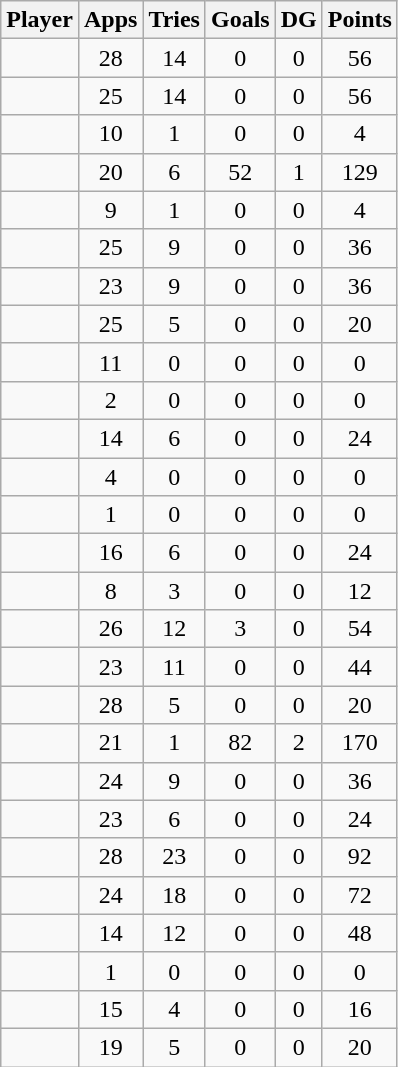<table class="wikitable sortable" style="text-align:center">
<tr>
<th>Player</th>
<th>Apps</th>
<th>Tries</th>
<th>Goals</th>
<th>DG</th>
<th>Points</th>
</tr>
<tr>
<td align=left></td>
<td>28</td>
<td>14</td>
<td>0</td>
<td>0</td>
<td>56</td>
</tr>
<tr>
<td align=left></td>
<td>25</td>
<td>14</td>
<td>0</td>
<td>0</td>
<td>56</td>
</tr>
<tr>
<td align=left></td>
<td>10</td>
<td>1</td>
<td>0</td>
<td>0</td>
<td>4</td>
</tr>
<tr>
<td align=left></td>
<td>20</td>
<td>6</td>
<td>52</td>
<td>1</td>
<td>129</td>
</tr>
<tr>
<td align=left></td>
<td>9</td>
<td>1</td>
<td>0</td>
<td>0</td>
<td>4</td>
</tr>
<tr>
<td align=left></td>
<td>25</td>
<td>9</td>
<td>0</td>
<td>0</td>
<td>36</td>
</tr>
<tr>
<td align=left></td>
<td>23</td>
<td>9</td>
<td>0</td>
<td>0</td>
<td>36</td>
</tr>
<tr>
<td align=left></td>
<td>25</td>
<td>5</td>
<td>0</td>
<td>0</td>
<td>20</td>
</tr>
<tr>
<td align=left></td>
<td>11</td>
<td>0</td>
<td>0</td>
<td>0</td>
<td>0</td>
</tr>
<tr>
<td align=left></td>
<td>2</td>
<td>0</td>
<td>0</td>
<td>0</td>
<td>0</td>
</tr>
<tr>
<td align=left></td>
<td>14</td>
<td>6</td>
<td>0</td>
<td>0</td>
<td>24</td>
</tr>
<tr>
<td align=left></td>
<td>4</td>
<td>0</td>
<td>0</td>
<td>0</td>
<td>0</td>
</tr>
<tr>
<td align=left></td>
<td>1</td>
<td>0</td>
<td>0</td>
<td>0</td>
<td>0</td>
</tr>
<tr>
<td align=left></td>
<td>16</td>
<td>6</td>
<td>0</td>
<td>0</td>
<td>24</td>
</tr>
<tr>
<td align=left></td>
<td>8</td>
<td>3</td>
<td>0</td>
<td>0</td>
<td>12</td>
</tr>
<tr>
<td align=left></td>
<td>26</td>
<td>12</td>
<td>3</td>
<td>0</td>
<td>54</td>
</tr>
<tr>
<td align=left></td>
<td>23</td>
<td>11</td>
<td>0</td>
<td>0</td>
<td>44</td>
</tr>
<tr>
<td align=left></td>
<td>28</td>
<td>5</td>
<td>0</td>
<td>0</td>
<td>20</td>
</tr>
<tr>
<td align=left></td>
<td>21</td>
<td>1</td>
<td>82</td>
<td>2</td>
<td>170</td>
</tr>
<tr>
<td align=left></td>
<td>24</td>
<td>9</td>
<td>0</td>
<td>0</td>
<td>36</td>
</tr>
<tr>
<td align=left></td>
<td>23</td>
<td>6</td>
<td>0</td>
<td>0</td>
<td>24</td>
</tr>
<tr>
<td align=left></td>
<td>28</td>
<td>23</td>
<td>0</td>
<td>0</td>
<td>92</td>
</tr>
<tr>
<td align=left></td>
<td>24</td>
<td>18</td>
<td>0</td>
<td>0</td>
<td>72</td>
</tr>
<tr>
<td align=left></td>
<td>14</td>
<td>12</td>
<td>0</td>
<td>0</td>
<td>48</td>
</tr>
<tr>
<td align=left></td>
<td>1</td>
<td>0</td>
<td>0</td>
<td>0</td>
<td>0</td>
</tr>
<tr>
<td align=left></td>
<td>15</td>
<td>4</td>
<td>0</td>
<td>0</td>
<td>16</td>
</tr>
<tr>
<td align=left></td>
<td>19</td>
<td>5</td>
<td>0</td>
<td>0</td>
<td>20</td>
</tr>
</table>
